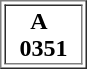<table border=1>
<tr>
<td>   <strong> A</strong><br>  <span><strong>0351</strong></span>  </td>
</tr>
</table>
